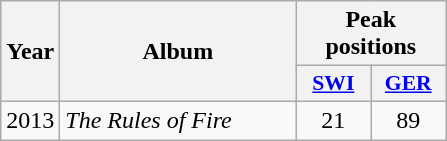<table class="wikitable">
<tr>
<th rowspan="2" width="20">Year</th>
<th rowspan="2" width="150">Album</th>
<th colspan="4" width="20">Peak positions</th>
</tr>
<tr>
<th scope="col" style="width:3em;font-size:90%;"><a href='#'>SWI</a><br></th>
<th scope="col" style="width:3em;font-size:90%;"><a href='#'>GER</a><br></th>
</tr>
<tr>
<td style="text-align:center;">2013</td>
<td><em>The Rules of Fire</em></td>
<td style="text-align:center;">21</td>
<td style="text-align:center;">89</td>
</tr>
</table>
